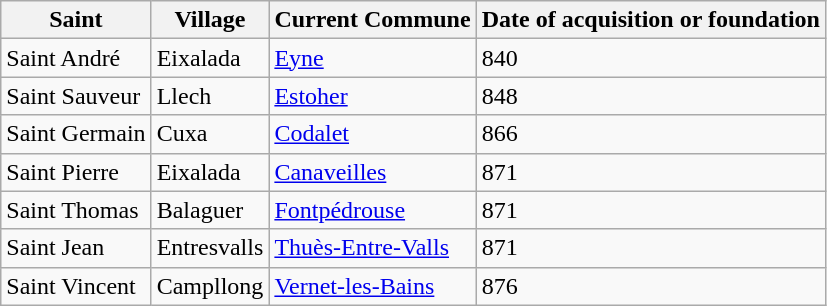<table class="wikitable">
<tr>
<th>Saint</th>
<th>Village</th>
<th>Current Commune</th>
<th>Date of acquisition or foundation</th>
</tr>
<tr>
<td>Saint André</td>
<td>Eixalada</td>
<td><a href='#'>Eyne</a></td>
<td>840</td>
</tr>
<tr>
<td>Saint Sauveur</td>
<td>Llech</td>
<td><a href='#'>Estoher</a></td>
<td>848</td>
</tr>
<tr>
<td>Saint Germain</td>
<td>Cuxa</td>
<td><a href='#'>Codalet</a></td>
<td>866</td>
</tr>
<tr>
<td>Saint Pierre</td>
<td>Eixalada</td>
<td><a href='#'>Canaveilles</a></td>
<td>871</td>
</tr>
<tr>
<td>Saint Thomas</td>
<td>Balaguer</td>
<td><a href='#'>Fontpédrouse</a></td>
<td>871</td>
</tr>
<tr>
<td>Saint Jean</td>
<td>Entresvalls</td>
<td><a href='#'>Thuès-Entre-Valls</a></td>
<td>871</td>
</tr>
<tr>
<td>Saint Vincent</td>
<td>Campllong</td>
<td><a href='#'>Vernet-les-Bains</a></td>
<td>876</td>
</tr>
</table>
